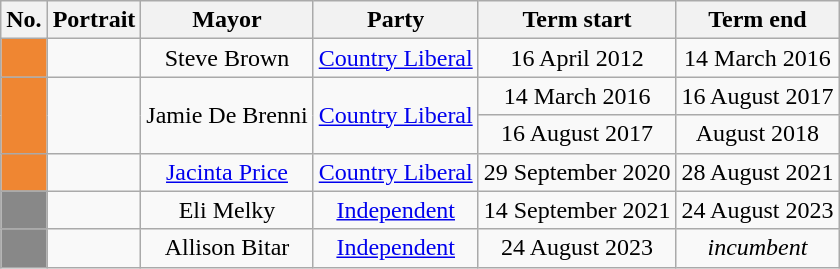<table class="wikitable">
<tr>
<th>No.</th>
<th>Portrait</th>
<th>Mayor</th>
<th>Party</th>
<th>Term start</th>
<th>Term end</th>
</tr>
<tr>
<th style="background:#EF8632; color:white"></th>
<td align="center"></td>
<td align="center">Steve Brown</td>
<td align="center"><a href='#'>Country Liberal</a></td>
<td align="center">16 April 2012</td>
<td align="center">14 March 2016</td>
</tr>
<tr>
<th rowspan="2"; style="background:#EF8632; color:white"></th>
<td rowspan="2"; align="center"></td>
<td rowspan="2"; align="center">Jamie De Brenni</td>
<td rowspan="2"; align="center"><a href='#'>Country Liberal</a></td>
<td align="center">14 March 2016</td>
<td align="center">16 August 2017</td>
</tr>
<tr>
<td align="center">16 August 2017</td>
<td align="center">August 2018</td>
</tr>
<tr>
<th style="background:#EF8632; color:white"></th>
<td align="center"></td>
<td align="center"><a href='#'>Jacinta Price</a></td>
<td align="center"><a href='#'>Country Liberal</a></td>
<td align="center">29 September 2020</td>
<td align="center">28 August 2021</td>
</tr>
<tr>
<th style="background:#888888; color:white"></th>
<td align="center"></td>
<td align="center">Eli Melky</td>
<td align="center"><a href='#'>Independent</a></td>
<td align="center">14 September 2021</td>
<td align="center">24 August 2023</td>
</tr>
<tr>
<th style="background:#888888; color:white"></th>
<td align="center"></td>
<td align="center">Allison Bitar</td>
<td align="center"><a href='#'>Independent</a></td>
<td align="center">24 August 2023</td>
<td align="center"><em>incumbent</em></td>
</tr>
</table>
